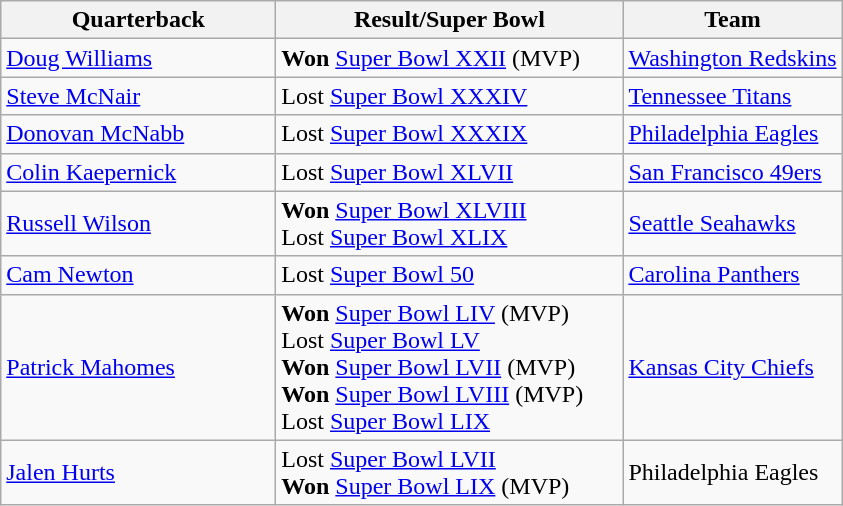<table class="wikitable sortable">
<tr>
<th style="width:11em;">Quarterback</th>
<th style="width:14em;">Result/Super Bowl</th>
<th>Team</th>
</tr>
<tr>
<td><a href='#'>Doug Williams</a></td>
<td><strong>Won</strong> <a href='#'>Super Bowl XXII</a> (MVP)</td>
<td><a href='#'>Washington Redskins</a></td>
</tr>
<tr>
<td><a href='#'>Steve McNair</a></td>
<td>Lost <a href='#'>Super Bowl XXXIV</a></td>
<td><a href='#'>Tennessee Titans</a></td>
</tr>
<tr>
<td><a href='#'>Donovan McNabb</a></td>
<td>Lost <a href='#'>Super Bowl XXXIX</a></td>
<td><a href='#'>Philadelphia Eagles</a></td>
</tr>
<tr>
<td><a href='#'>Colin Kaepernick</a></td>
<td>Lost <a href='#'>Super Bowl XLVII</a></td>
<td><a href='#'>San Francisco 49ers</a></td>
</tr>
<tr>
<td><a href='#'>Russell Wilson</a></td>
<td><strong>Won</strong> <a href='#'>Super Bowl XLVIII</a><br>Lost <a href='#'>Super Bowl XLIX</a></td>
<td><a href='#'>Seattle Seahawks</a></td>
</tr>
<tr>
<td><a href='#'>Cam Newton</a></td>
<td>Lost <a href='#'>Super Bowl 50</a></td>
<td><a href='#'>Carolina Panthers</a></td>
</tr>
<tr>
<td><a href='#'>Patrick Mahomes</a></td>
<td><strong>Won</strong> <a href='#'>Super Bowl LIV</a> (MVP)<br>Lost <a href='#'>Super Bowl LV</a><br><strong>Won</strong> <a href='#'>Super Bowl LVII</a> (MVP)<br><strong>Won</strong> <a href='#'>Super Bowl LVIII</a> (MVP)<br>Lost <a href='#'>Super Bowl LIX</a></td>
<td><a href='#'>Kansas City Chiefs</a></td>
</tr>
<tr>
<td><a href='#'>Jalen Hurts</a></td>
<td>Lost <a href='#'>Super Bowl LVII</a><br><strong>Won</strong> <a href='#'>Super Bowl LIX</a> (MVP)</td>
<td>Philadelphia Eagles</td>
</tr>
</table>
